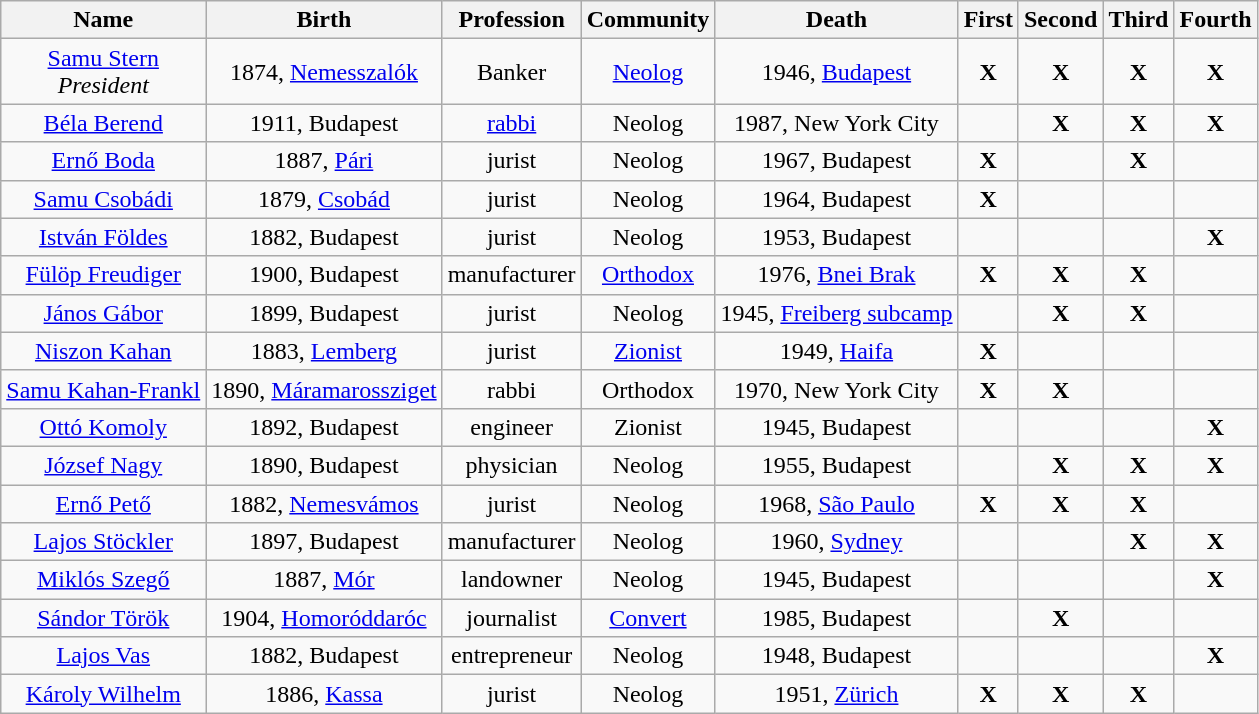<table class="wikitable" style="text-align:center">
<tr>
<th>Name</th>
<th>Birth</th>
<th>Profession</th>
<th>Community</th>
<th>Death</th>
<th>First</th>
<th>Second</th>
<th>Third</th>
<th>Fourth</th>
</tr>
<tr>
<td><a href='#'>Samu Stern</a><br><em>President</em></td>
<td>1874, <a href='#'>Nemesszalók</a></td>
<td>Banker</td>
<td><a href='#'>Neolog</a></td>
<td>1946, <a href='#'>Budapest</a></td>
<td><strong>X</strong></td>
<td><strong>X</strong></td>
<td><strong>X</strong></td>
<td><strong>X</strong></td>
</tr>
<tr>
<td><a href='#'>Béla Berend</a></td>
<td>1911, Budapest</td>
<td><a href='#'>rabbi</a></td>
<td>Neolog</td>
<td>1987, New York City</td>
<td></td>
<td><strong>X</strong></td>
<td><strong>X</strong></td>
<td><strong>X</strong></td>
</tr>
<tr>
<td><a href='#'>Ernő Boda</a></td>
<td>1887, <a href='#'>Pári</a></td>
<td>jurist</td>
<td>Neolog</td>
<td>1967, Budapest</td>
<td><strong>X</strong></td>
<td></td>
<td><strong>X</strong></td>
<td></td>
</tr>
<tr>
<td><a href='#'>Samu Csobádi</a></td>
<td>1879, <a href='#'>Csobád</a></td>
<td>jurist</td>
<td>Neolog</td>
<td>1964, Budapest</td>
<td><strong>X</strong></td>
<td></td>
<td></td>
<td></td>
</tr>
<tr>
<td><a href='#'>István Földes</a></td>
<td>1882, Budapest</td>
<td>jurist</td>
<td>Neolog</td>
<td>1953, Budapest</td>
<td></td>
<td></td>
<td></td>
<td><strong>X</strong></td>
</tr>
<tr>
<td><a href='#'>Fülöp Freudiger</a></td>
<td>1900, Budapest</td>
<td>manufacturer</td>
<td><a href='#'>Orthodox</a></td>
<td>1976, <a href='#'>Bnei Brak</a></td>
<td><strong>X</strong></td>
<td><strong>X</strong></td>
<td><strong>X</strong></td>
<td></td>
</tr>
<tr>
<td><a href='#'>János Gábor</a></td>
<td>1899, Budapest</td>
<td>jurist</td>
<td>Neolog</td>
<td>1945, <a href='#'>Freiberg subcamp</a></td>
<td></td>
<td><strong>X</strong></td>
<td><strong>X</strong></td>
<td></td>
</tr>
<tr>
<td><a href='#'>Niszon Kahan</a></td>
<td>1883, <a href='#'>Lemberg</a></td>
<td>jurist</td>
<td><a href='#'>Zionist</a></td>
<td>1949, <a href='#'>Haifa</a></td>
<td><strong>X</strong></td>
<td></td>
<td></td>
<td></td>
</tr>
<tr>
<td><a href='#'>Samu Kahan-Frankl</a></td>
<td>1890, <a href='#'>Máramarossziget</a></td>
<td>rabbi</td>
<td>Orthodox</td>
<td>1970, New York City</td>
<td><strong>X</strong></td>
<td><strong>X</strong></td>
<td></td>
<td></td>
</tr>
<tr>
<td><a href='#'>Ottó Komoly</a></td>
<td>1892, Budapest</td>
<td>engineer</td>
<td>Zionist</td>
<td>1945, Budapest</td>
<td></td>
<td></td>
<td></td>
<td><strong>X</strong></td>
</tr>
<tr>
<td><a href='#'>József Nagy</a></td>
<td>1890, Budapest</td>
<td>physician</td>
<td>Neolog</td>
<td>1955, Budapest</td>
<td></td>
<td><strong>X</strong></td>
<td><strong>X</strong></td>
<td><strong>X</strong></td>
</tr>
<tr>
<td><a href='#'>Ernő Pető</a></td>
<td>1882, <a href='#'>Nemesvámos</a></td>
<td>jurist</td>
<td>Neolog</td>
<td>1968, <a href='#'>São Paulo</a></td>
<td><strong>X</strong></td>
<td><strong>X</strong></td>
<td><strong>X</strong></td>
<td></td>
</tr>
<tr>
<td><a href='#'>Lajos Stöckler</a></td>
<td>1897, Budapest</td>
<td>manufacturer</td>
<td>Neolog</td>
<td>1960, <a href='#'>Sydney</a></td>
<td></td>
<td></td>
<td><strong>X</strong></td>
<td><strong>X</strong></td>
</tr>
<tr>
<td><a href='#'>Miklós Szegő</a></td>
<td>1887, <a href='#'>Mór</a></td>
<td>landowner</td>
<td>Neolog</td>
<td>1945, Budapest</td>
<td></td>
<td></td>
<td></td>
<td><strong>X</strong></td>
</tr>
<tr>
<td><a href='#'>Sándor Török</a></td>
<td>1904, <a href='#'>Homoróddaróc</a></td>
<td>journalist</td>
<td><a href='#'>Convert</a></td>
<td>1985, Budapest</td>
<td></td>
<td><strong>X</strong></td>
<td></td>
<td></td>
</tr>
<tr>
<td><a href='#'>Lajos Vas</a></td>
<td>1882, Budapest</td>
<td>entrepreneur</td>
<td>Neolog</td>
<td>1948, Budapest</td>
<td></td>
<td></td>
<td></td>
<td><strong>X</strong></td>
</tr>
<tr>
<td><a href='#'>Károly Wilhelm</a></td>
<td>1886, <a href='#'>Kassa</a></td>
<td>jurist</td>
<td>Neolog</td>
<td>1951, <a href='#'>Zürich</a></td>
<td><strong>X</strong></td>
<td><strong>X</strong></td>
<td><strong>X</strong></td>
<td></td>
</tr>
</table>
